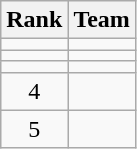<table class="wikitable">
<tr>
<th>Rank</th>
<th>Team</th>
</tr>
<tr>
<td style="text-align: center;"></td>
<td></td>
</tr>
<tr>
<td style="text-align: center;"></td>
<td></td>
</tr>
<tr>
<td style="text-align: center;"></td>
<td></td>
</tr>
<tr>
<td style="text-align: center;">4</td>
<td></td>
</tr>
<tr>
<td style="text-align: center;">5</td>
<td></td>
</tr>
</table>
